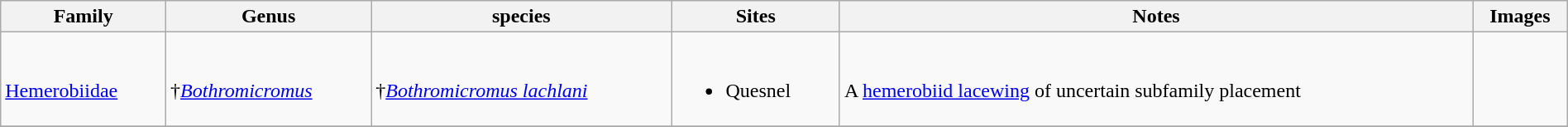<table class="wikitable sortable"  style="margin:auto; width:100%;">
<tr>
<th>Family</th>
<th>Genus</th>
<th>species</th>
<th>Sites</th>
<th>Notes</th>
<th>Images</th>
</tr>
<tr>
<td><br><a href='#'>Hemerobiidae</a></td>
<td><br>†<em><a href='#'>Bothromicromus</a></em></td>
<td><br>†<em><a href='#'>Bothromicromus lachlani</a></em></td>
<td><br><ul><li>Quesnel</li></ul></td>
<td><br>A <a href='#'>hemerobiid lacewing</a> of uncertain subfamily placement</td>
<td><br></td>
</tr>
<tr>
</tr>
</table>
